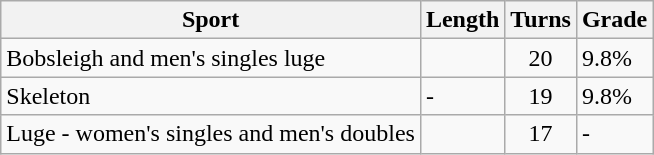<table class="wikitable">
<tr>
<th>Sport</th>
<th>Length</th>
<th>Turns</th>
<th>Grade</th>
</tr>
<tr>
<td>Bobsleigh and men's singles luge</td>
<td></td>
<td align=center>20</td>
<td>9.8%</td>
</tr>
<tr>
<td>Skeleton</td>
<td>-</td>
<td align=center>19</td>
<td>9.8%</td>
</tr>
<tr>
<td>Luge - women's singles and men's doubles</td>
<td></td>
<td align=center>17</td>
<td>-</td>
</tr>
</table>
